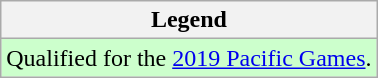<table class="wikitable">
<tr>
<th>Legend</th>
</tr>
<tr bgcolor=ccffcc>
<td>Qualified for the <a href='#'>2019 Pacific Games</a>.</td>
</tr>
</table>
